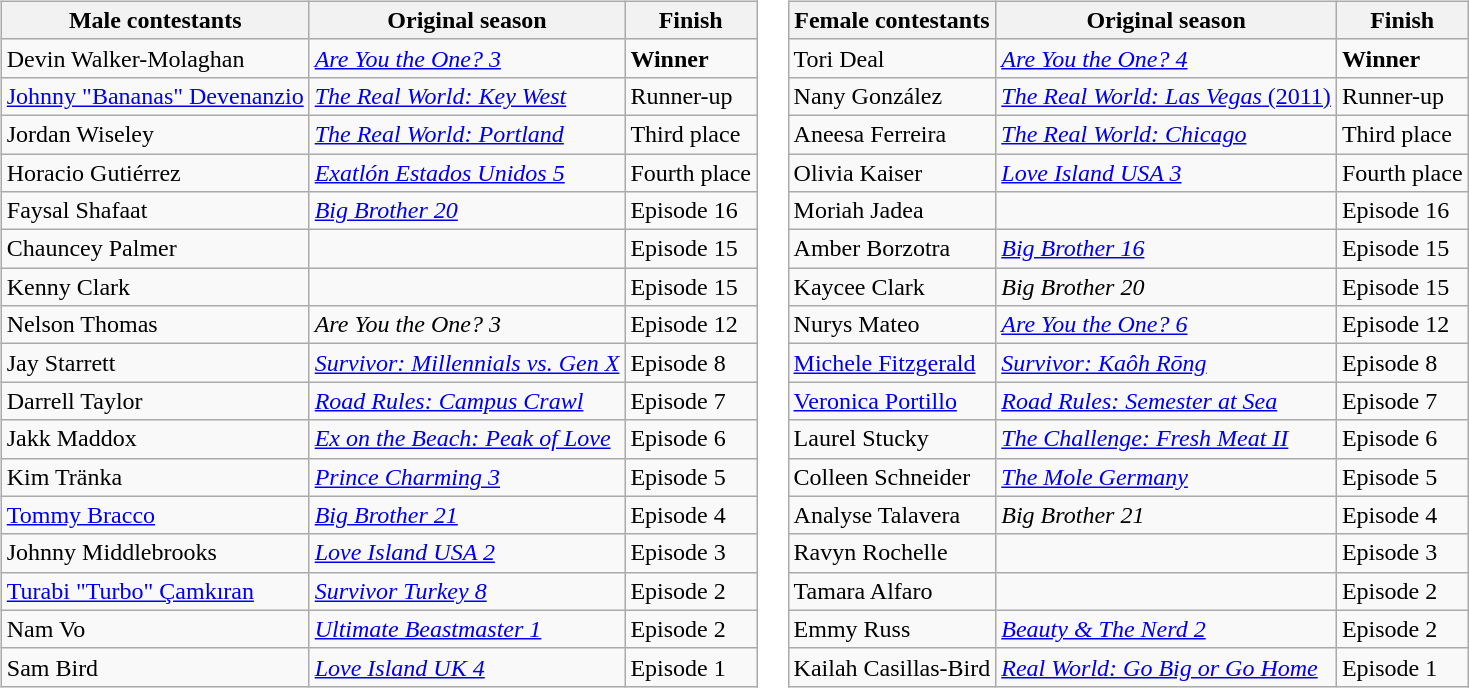<table>
<tr>
<td style="vertical-align:top"><br><table class="wikitable sortable" style="font-size:100%; white-space:nowrap">
<tr>
<th>Male contestants</th>
<th>Original season</th>
<th>Finish</th>
</tr>
<tr>
<td>Devin Walker-Molaghan</td>
<td><em><a href='#'>Are You the One? 3</a></em></td>
<td><strong>Winner</strong></td>
</tr>
<tr>
<td><a href='#'>Johnny "Bananas" Devenanzio</a></td>
<td><em><a href='#'>The Real World: Key West</a></em></td>
<td>Runner-up</td>
</tr>
<tr>
<td>Jordan Wiseley</td>
<td><em><a href='#'>The Real World: Portland</a></em></td>
<td>Third place</td>
</tr>
<tr>
<td>Horacio Gutiérrez</td>
<td><em><a href='#'>Exatlón Estados Unidos 5</a></em></td>
<td>Fourth place</td>
</tr>
<tr>
<td>Faysal Shafaat</td>
<td><em><a href='#'>Big Brother 20</a></em></td>
<td>Episode 16</td>
</tr>
<tr>
<td>Chauncey Palmer</td>
<td></td>
<td>Episode 15</td>
</tr>
<tr>
<td>Kenny Clark</td>
<td></td>
<td>Episode 15</td>
</tr>
<tr>
<td>Nelson Thomas</td>
<td><em>Are You the One? 3</em></td>
<td>Episode 12</td>
</tr>
<tr>
<td>Jay Starrett</td>
<td><em><a href='#'>Survivor: Millennials vs. Gen X</a></em></td>
<td>Episode 8</td>
</tr>
<tr>
<td>Darrell Taylor</td>
<td><em><a href='#'>Road Rules: Campus Crawl</a></em></td>
<td>Episode 7</td>
</tr>
<tr>
<td>Jakk Maddox</td>
<td><em><a href='#'>Ex on the Beach: Peak of Love</a></em></td>
<td>Episode 6</td>
</tr>
<tr>
<td>Kim Tränka</td>
<td><em><a href='#'>Prince Charming 3</a></em></td>
<td>Episode 5</td>
</tr>
<tr>
<td><a href='#'>Tommy Bracco</a></td>
<td><em><a href='#'>Big Brother 21</a></em></td>
<td>Episode 4</td>
</tr>
<tr>
<td>Johnny Middlebrooks</td>
<td><em><a href='#'>Love Island USA 2</a></em></td>
<td>Episode 3</td>
</tr>
<tr>
<td><a href='#'>Turabi "Turbo" Çamkıran</a></td>
<td><em><a href='#'>Survivor Turkey 8</a></em></td>
<td>Episode 2</td>
</tr>
<tr>
<td>Nam Vo</td>
<td><em><a href='#'>Ultimate Beastmaster 1</a></em></td>
<td>Episode 2</td>
</tr>
<tr>
<td>Sam Bird</td>
<td><em><a href='#'>Love Island UK 4</a></em></td>
<td>Episode 1</td>
</tr>
</table>
</td>
<td style="vertical-align:top"><br><table class="wikitable sortable" style="font-size:100%; white-space:nowrap">
<tr>
<th>Female contestants</th>
<th>Original season</th>
<th>Finish</th>
</tr>
<tr>
<td>Tori Deal</td>
<td><em><a href='#'>Are You the One? 4</a></em></td>
<td><strong>Winner</strong></td>
</tr>
<tr>
<td>Nany González</td>
<td><a href='#'><em>The Real World: Las Vegas</em> (2011)</a></td>
<td>Runner-up</td>
</tr>
<tr>
<td>Aneesa Ferreira</td>
<td><em><a href='#'>The Real World: Chicago</a></em></td>
<td>Third place</td>
</tr>
<tr>
<td>Olivia Kaiser</td>
<td><em><a href='#'>Love Island USA 3</a></em></td>
<td>Fourth place</td>
</tr>
<tr>
<td>Moriah Jadea</td>
<td></td>
<td>Episode 16</td>
</tr>
<tr>
<td>Amber Borzotra</td>
<td><em><a href='#'>Big Brother 16</a></em></td>
<td>Episode 15</td>
</tr>
<tr>
<td>Kaycee Clark</td>
<td><em>Big Brother 20</em></td>
<td>Episode 15</td>
</tr>
<tr>
<td>Nurys Mateo</td>
<td><em><a href='#'>Are You the One? 6</a></em></td>
<td>Episode 12</td>
</tr>
<tr>
<td><a href='#'>Michele Fitzgerald</a></td>
<td><em><a href='#'>Survivor: Kaôh Rōng</a></em></td>
<td>Episode 8</td>
</tr>
<tr>
<td><a href='#'>Veronica Portillo</a></td>
<td><em><a href='#'>Road Rules: Semester at Sea</a></em></td>
<td>Episode 7</td>
</tr>
<tr>
<td>Laurel Stucky</td>
<td><em><a href='#'>The Challenge: Fresh Meat II</a></em></td>
<td>Episode 6</td>
</tr>
<tr>
<td>Colleen Schneider</td>
<td><em><a href='#'>The Mole Germany</a></em></td>
<td>Episode 5</td>
</tr>
<tr>
<td>Analyse Talavera</td>
<td><em>Big Brother 21</em></td>
<td>Episode 4</td>
</tr>
<tr>
<td>Ravyn Rochelle</td>
<td></td>
<td>Episode 3</td>
</tr>
<tr>
<td>Tamara Alfaro</td>
<td></td>
<td>Episode 2</td>
</tr>
<tr>
<td>Emmy Russ</td>
<td><em><a href='#'>Beauty & The Nerd 2</a></em></td>
<td>Episode 2</td>
</tr>
<tr>
<td>Kailah Casillas-Bird</td>
<td><em><a href='#'>Real World: Go Big or Go Home</a></em></td>
<td>Episode 1</td>
</tr>
</table>
</td>
</tr>
</table>
